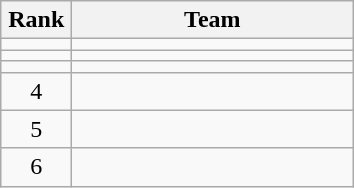<table class="wikitable" style="text-align: center;">
<tr>
<th width=40>Rank</th>
<th width=180>Team</th>
</tr>
<tr>
<td></td>
<td align=left></td>
</tr>
<tr>
<td></td>
<td align=left></td>
</tr>
<tr>
<td></td>
<td align=left></td>
</tr>
<tr>
<td>4</td>
<td align=left></td>
</tr>
<tr>
<td>5</td>
<td align=left></td>
</tr>
<tr>
<td>6</td>
<td align=left></td>
</tr>
</table>
